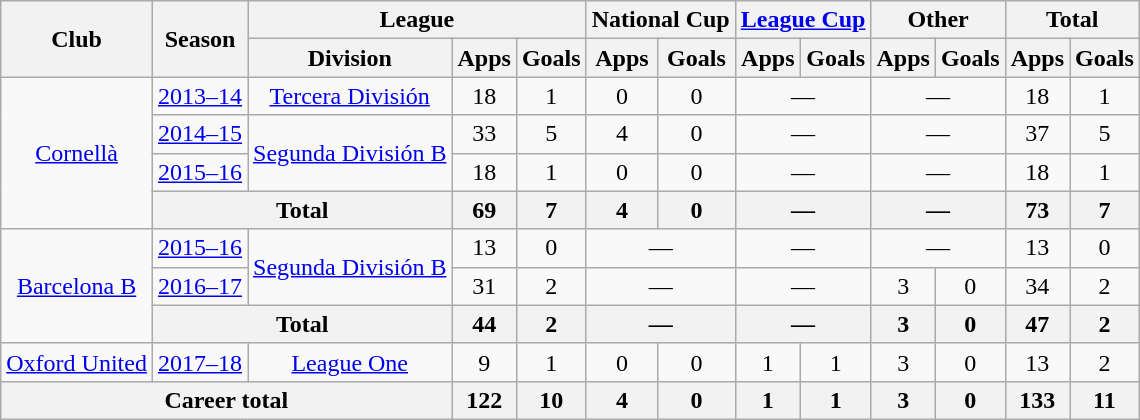<table class="wikitable" style="text-align: center">
<tr>
<th rowspan="2">Club</th>
<th rowspan="2">Season</th>
<th colspan="3">League</th>
<th colspan="2">National Cup</th>
<th colspan="2"><a href='#'>League Cup</a></th>
<th colspan="2">Other</th>
<th colspan="2">Total</th>
</tr>
<tr>
<th>Division</th>
<th>Apps</th>
<th>Goals</th>
<th>Apps</th>
<th>Goals</th>
<th>Apps</th>
<th>Goals</th>
<th>Apps</th>
<th>Goals</th>
<th>Apps</th>
<th>Goals</th>
</tr>
<tr>
<td rowspan="4"><a href='#'>Cornellà</a></td>
<td><a href='#'>2013–14</a></td>
<td><a href='#'>Tercera División</a></td>
<td>18</td>
<td>1</td>
<td>0</td>
<td>0</td>
<td colspan=2>—</td>
<td colspan=2>—</td>
<td>18</td>
<td>1</td>
</tr>
<tr>
<td><a href='#'>2014–15</a></td>
<td rowspan="2"><a href='#'>Segunda División B</a></td>
<td>33</td>
<td>5</td>
<td>4</td>
<td>0</td>
<td colspan=2>—</td>
<td colspan=2>—</td>
<td>37</td>
<td>5</td>
</tr>
<tr>
<td><a href='#'>2015–16</a></td>
<td>18</td>
<td>1</td>
<td>0</td>
<td>0</td>
<td colspan=2>—</td>
<td colspan=2>—</td>
<td>18</td>
<td>1</td>
</tr>
<tr>
<th colspan="2">Total</th>
<th>69</th>
<th>7</th>
<th>4</th>
<th>0</th>
<th colspan=2>—</th>
<th colspan=2>—</th>
<th>73</th>
<th>7</th>
</tr>
<tr>
<td rowspan="3"><a href='#'>Barcelona B</a></td>
<td><a href='#'>2015–16</a></td>
<td rowspan="2"><a href='#'>Segunda División B</a></td>
<td>13</td>
<td>0</td>
<td colspan=2>—</td>
<td colspan=2>—</td>
<td colspan=2>—</td>
<td>13</td>
<td>0</td>
</tr>
<tr>
<td><a href='#'>2016–17</a></td>
<td>31</td>
<td>2</td>
<td colspan=2>—</td>
<td colspan=2>—</td>
<td>3</td>
<td>0</td>
<td>34</td>
<td>2</td>
</tr>
<tr>
<th colspan="2">Total</th>
<th>44</th>
<th>2</th>
<th colspan=2>—</th>
<th colspan=2>—</th>
<th>3</th>
<th>0</th>
<th>47</th>
<th>2</th>
</tr>
<tr>
<td><a href='#'>Oxford United</a></td>
<td><a href='#'>2017–18</a></td>
<td><a href='#'>League One</a></td>
<td>9</td>
<td>1</td>
<td>0</td>
<td>0</td>
<td>1</td>
<td>1</td>
<td>3</td>
<td>0</td>
<td>13</td>
<td>2</td>
</tr>
<tr>
<th colspan="3">Career total</th>
<th>122</th>
<th>10</th>
<th>4</th>
<th>0</th>
<th>1</th>
<th>1</th>
<th>3</th>
<th>0</th>
<th>133</th>
<th>11</th>
</tr>
</table>
